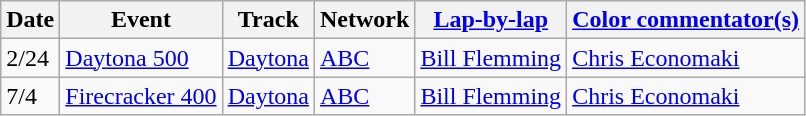<table class=wikitable>
<tr>
<th>Date</th>
<th>Event</th>
<th>Track</th>
<th>Network</th>
<th><a href='#'>Lap-by-lap</a></th>
<th><a href='#'>Color commentator(s)</a></th>
</tr>
<tr>
<td>2/24</td>
<td><a href='#'>Daytona 500</a></td>
<td><a href='#'>Daytona</a></td>
<td><a href='#'>ABC</a></td>
<td><a href='#'>Bill Flemming</a></td>
<td><a href='#'>Chris Economaki</a></td>
</tr>
<tr>
<td>7/4</td>
<td><a href='#'>Firecracker 400</a></td>
<td><a href='#'>Daytona</a></td>
<td><a href='#'>ABC</a></td>
<td><a href='#'>Bill Flemming</a></td>
<td><a href='#'>Chris Economaki</a></td>
</tr>
</table>
